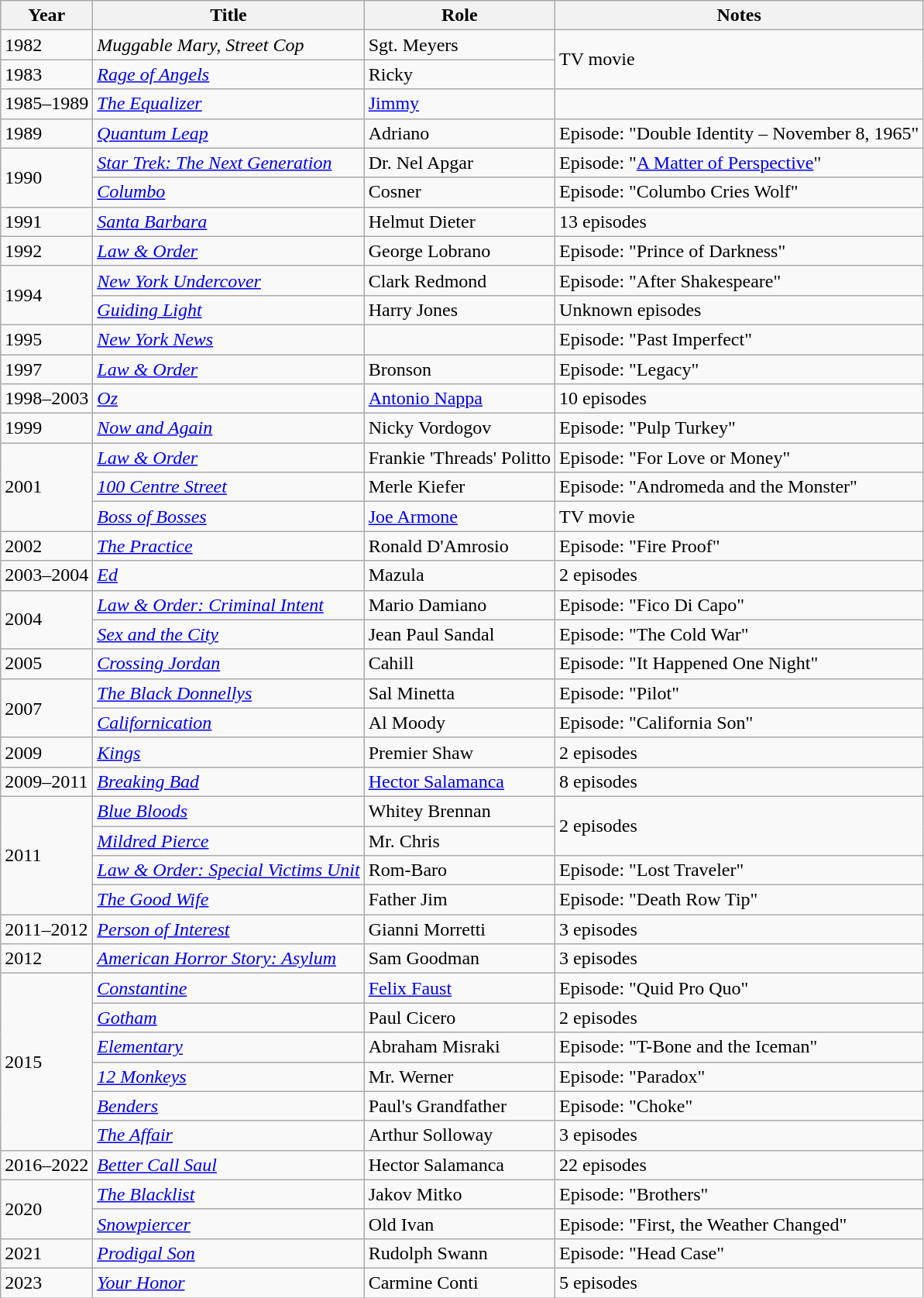<table class="wikitable sortable">
<tr>
<th>Year</th>
<th>Title</th>
<th>Role</th>
<th>Notes</th>
</tr>
<tr>
<td>1982</td>
<td><em>Muggable Mary, Street Cop</em></td>
<td>Sgt. Meyers</td>
<td rowspan="2">TV movie</td>
</tr>
<tr>
<td>1983</td>
<td><em><a href='#'>Rage of Angels</a></em></td>
<td>Ricky</td>
</tr>
<tr>
<td>1985–1989</td>
<td><em><a href='#'>The Equalizer</a></em></td>
<td><a href='#'>Jimmy</a></td>
<td></td>
</tr>
<tr>
<td>1989</td>
<td><em><a href='#'>Quantum Leap</a></em></td>
<td>Adriano</td>
<td>Episode: "Double Identity – November 8, 1965"</td>
</tr>
<tr>
<td rowspan="2">1990</td>
<td><em><a href='#'>Star Trek: The Next Generation</a></em></td>
<td>Dr. Nel Apgar</td>
<td>Episode: "<a href='#'>A Matter of Perspective</a>"</td>
</tr>
<tr>
<td><em><a href='#'>Columbo</a></em></td>
<td>Cosner</td>
<td>Episode: "Columbo Cries Wolf"</td>
</tr>
<tr>
<td>1991</td>
<td><em><a href='#'>Santa Barbara</a></em></td>
<td>Helmut Dieter</td>
<td>13 episodes</td>
</tr>
<tr>
<td>1992</td>
<td><em><a href='#'>Law & Order</a></em></td>
<td>George Lobrano</td>
<td>Episode: "Prince of Darkness"</td>
</tr>
<tr>
<td rowspan="2">1994</td>
<td><em><a href='#'>New York Undercover</a></em></td>
<td>Clark Redmond</td>
<td>Episode: "After Shakespeare"</td>
</tr>
<tr>
<td><em><a href='#'>Guiding Light</a></em></td>
<td>Harry Jones</td>
<td>Unknown episodes</td>
</tr>
<tr>
<td>1995</td>
<td><em><a href='#'>New York News</a></em></td>
<td></td>
<td>Episode: "Past Imperfect"</td>
</tr>
<tr>
<td>1997</td>
<td><em><a href='#'>Law & Order</a></em></td>
<td>Bronson</td>
<td>Episode: "Legacy"</td>
</tr>
<tr>
<td>1998–2003</td>
<td><em><a href='#'>Oz</a></em></td>
<td><a href='#'>Antonio Nappa</a></td>
<td>10 episodes</td>
</tr>
<tr>
<td>1999</td>
<td><em><a href='#'>Now and Again</a></em></td>
<td>Nicky Vordogov</td>
<td>Episode: "Pulp Turkey"</td>
</tr>
<tr>
<td rowspan="3">2001</td>
<td><em><a href='#'>Law & Order</a></em></td>
<td>Frankie 'Threads' Politto</td>
<td>Episode: "For Love or Money"</td>
</tr>
<tr>
<td><em><a href='#'>100 Centre Street</a></em></td>
<td>Merle Kiefer</td>
<td>Episode: "Andromeda and the Monster"</td>
</tr>
<tr>
<td><em><a href='#'>Boss of Bosses</a></em></td>
<td><a href='#'>Joe Armone</a></td>
<td>TV movie</td>
</tr>
<tr>
<td>2002</td>
<td><em><a href='#'>The Practice</a></em></td>
<td>Ronald D'Amrosio</td>
<td>Episode: "Fire Proof"</td>
</tr>
<tr>
<td>2003–2004</td>
<td><em><a href='#'>Ed</a></em></td>
<td>Mazula</td>
<td>2 episodes</td>
</tr>
<tr>
<td rowspan="2">2004</td>
<td><em><a href='#'>Law & Order: Criminal Intent</a></em></td>
<td>Mario Damiano</td>
<td>Episode: "Fico Di Capo"</td>
</tr>
<tr>
<td><em><a href='#'>Sex and the City</a></em></td>
<td>Jean Paul Sandal</td>
<td>Episode: "The Cold War"</td>
</tr>
<tr>
<td>2005</td>
<td><em><a href='#'>Crossing Jordan</a></em></td>
<td>Cahill</td>
<td>Episode: "It Happened One Night"</td>
</tr>
<tr>
<td rowspan="2">2007</td>
<td><em><a href='#'>The Black Donnellys</a></em></td>
<td>Sal Minetta</td>
<td>Episode: "Pilot"</td>
</tr>
<tr>
<td><em><a href='#'>Californication</a></em></td>
<td>Al Moody</td>
<td>Episode: "California Son"</td>
</tr>
<tr>
<td>2009</td>
<td><em><a href='#'>Kings</a></em></td>
<td>Premier Shaw</td>
<td>2 episodes</td>
</tr>
<tr>
<td>2009–2011</td>
<td><em><a href='#'>Breaking Bad</a></em></td>
<td><a href='#'>Hector Salamanca</a></td>
<td>8 episodes</td>
</tr>
<tr>
<td rowspan="4">2011</td>
<td><em><a href='#'>Blue Bloods</a></em></td>
<td>Whitey Brennan</td>
<td rowspan="2">2 episodes</td>
</tr>
<tr>
<td><em><a href='#'>Mildred Pierce</a></em></td>
<td>Mr. Chris</td>
</tr>
<tr>
<td><em><a href='#'>Law & Order: Special Victims Unit</a></em></td>
<td>Rom-Baro</td>
<td>Episode: "Lost Traveler"</td>
</tr>
<tr>
<td><em><a href='#'>The Good Wife</a></em></td>
<td>Father Jim</td>
<td>Episode: "Death Row Tip"</td>
</tr>
<tr>
<td>2011–2012</td>
<td><em><a href='#'>Person of Interest</a></em></td>
<td>Gianni Morretti</td>
<td>3 episodes</td>
</tr>
<tr>
<td>2012</td>
<td><em><a href='#'>American Horror Story: Asylum</a></em></td>
<td>Sam Goodman</td>
<td>3 episodes</td>
</tr>
<tr>
<td rowspan="6">2015</td>
<td><em><a href='#'>Constantine</a></em></td>
<td><a href='#'>Felix Faust</a></td>
<td>Episode: "Quid Pro Quo"</td>
</tr>
<tr>
<td><em><a href='#'>Gotham</a></em></td>
<td>Paul Cicero</td>
<td>2 episodes</td>
</tr>
<tr>
<td><em><a href='#'>Elementary</a></em></td>
<td>Abraham Misraki</td>
<td>Episode: "T-Bone and the Iceman"</td>
</tr>
<tr>
<td><em><a href='#'>12 Monkeys</a></em></td>
<td>Mr. Werner</td>
<td>Episode: "Paradox"</td>
</tr>
<tr>
<td><em><a href='#'>Benders</a></em></td>
<td>Paul's Grandfather</td>
<td>Episode: "Choke"</td>
</tr>
<tr>
<td><em><a href='#'>The Affair</a></em></td>
<td>Arthur Solloway</td>
<td>3 episodes</td>
</tr>
<tr>
<td>2016–2022</td>
<td><em><a href='#'>Better Call Saul</a></em></td>
<td>Hector Salamanca</td>
<td>22 episodes</td>
</tr>
<tr>
<td rowspan="2">2020</td>
<td><em><a href='#'>The Blacklist</a></em></td>
<td>Jakov Mitko</td>
<td>Episode: "Brothers"</td>
</tr>
<tr>
<td><em><a href='#'>Snowpiercer</a></em></td>
<td>Old Ivan</td>
<td>Episode: "First, the Weather Changed"</td>
</tr>
<tr>
<td>2021</td>
<td><em><a href='#'>Prodigal Son</a></em></td>
<td>Rudolph Swann</td>
<td>Episode: "Head Case"</td>
</tr>
<tr>
<td>2023</td>
<td><em><a href='#'>Your Honor</a></em></td>
<td>Carmine Conti</td>
<td>5 episodes</td>
</tr>
</table>
